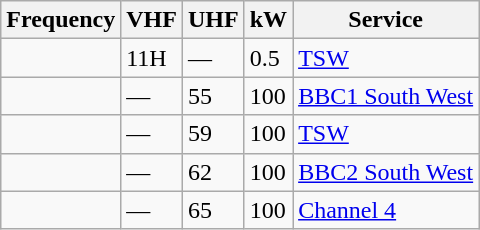<table class="wikitable sortable">
<tr>
<th>Frequency</th>
<th>VHF</th>
<th>UHF</th>
<th>kW</th>
<th>Service</th>
</tr>
<tr>
<td></td>
<td>11H</td>
<td>—</td>
<td>0.5</td>
<td><a href='#'>TSW</a></td>
</tr>
<tr>
<td></td>
<td>—</td>
<td>55</td>
<td>100</td>
<td><a href='#'>BBC1 South West</a></td>
</tr>
<tr>
<td></td>
<td>—</td>
<td>59</td>
<td>100</td>
<td><a href='#'>TSW</a></td>
</tr>
<tr>
<td></td>
<td>—</td>
<td>62</td>
<td>100</td>
<td><a href='#'>BBC2 South West</a></td>
</tr>
<tr>
<td></td>
<td>—</td>
<td>65</td>
<td>100</td>
<td><a href='#'>Channel 4</a></td>
</tr>
</table>
